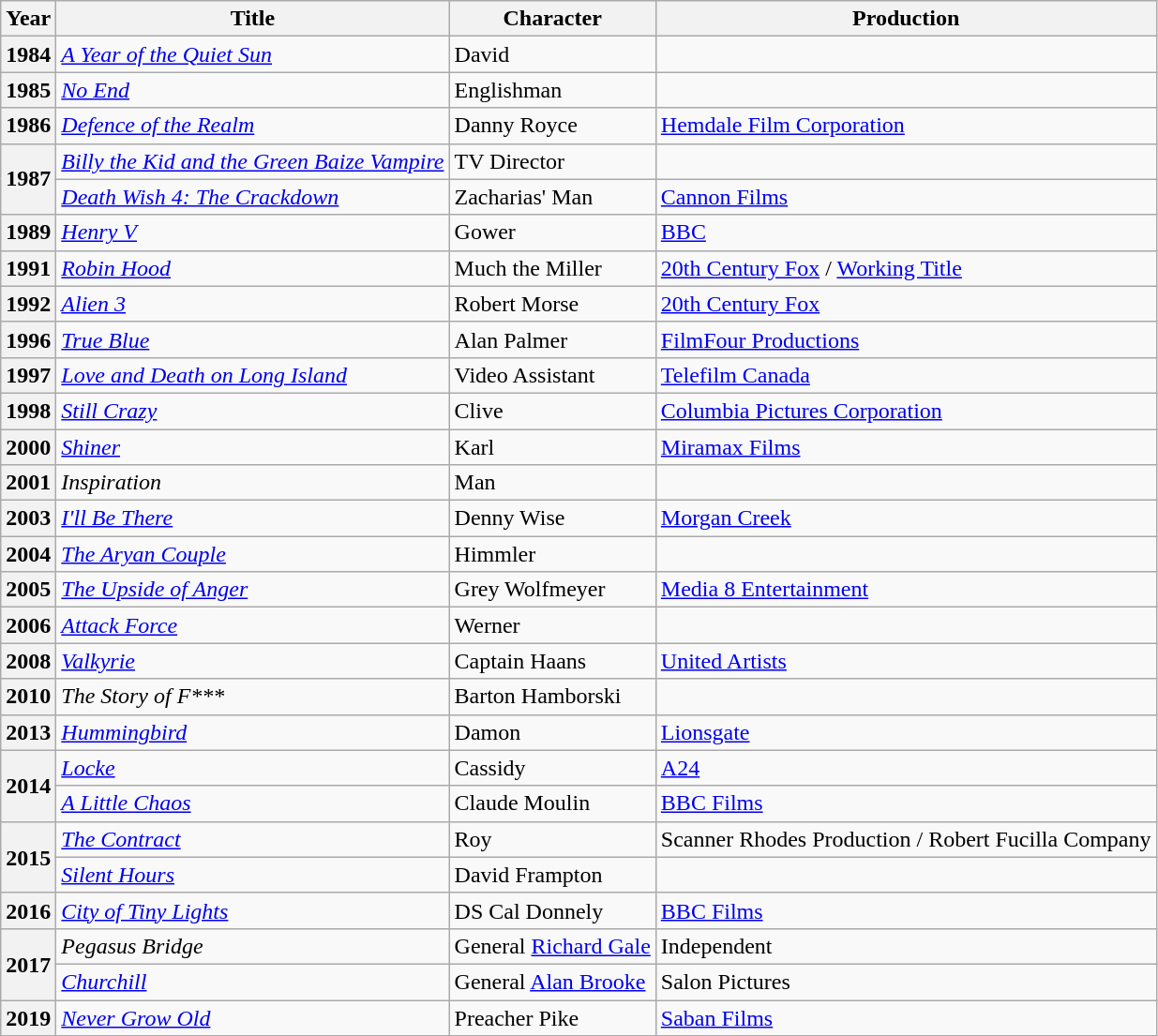<table class="wikitable plainrowheaders sortable">
<tr>
<th scope="col">Year</th>
<th scope="col">Title</th>
<th scope="col">Character</th>
<th scope="col">Production</th>
</tr>
<tr>
<th scope="row">1984</th>
<td><em><a href='#'>A Year of the Quiet Sun</a></em></td>
<td>David</td>
<td></td>
</tr>
<tr>
<th scope="row">1985</th>
<td><em><a href='#'>No End</a></em></td>
<td>Englishman</td>
<td></td>
</tr>
<tr>
<th scope="row">1986</th>
<td><em><a href='#'>Defence of the Realm</a></em></td>
<td>Danny Royce</td>
<td><a href='#'>Hemdale Film Corporation</a></td>
</tr>
<tr>
<th scope="row" rowspan=2>1987</th>
<td><em><a href='#'>Billy the Kid and the Green Baize Vampire</a></em></td>
<td>TV Director</td>
<td></td>
</tr>
<tr>
<td><em><a href='#'>Death Wish 4: The Crackdown</a></em></td>
<td>Zacharias' Man</td>
<td><a href='#'>Cannon Films</a></td>
</tr>
<tr>
<th scope="row">1989</th>
<td><em><a href='#'>Henry V</a></em></td>
<td>Gower</td>
<td><a href='#'>BBC</a></td>
</tr>
<tr>
<th scope="row">1991</th>
<td><em><a href='#'>Robin Hood</a></em></td>
<td>Much the Miller</td>
<td><a href='#'>20th Century Fox</a> / <a href='#'>Working Title</a></td>
</tr>
<tr>
<th scope="row">1992</th>
<td><em><a href='#'>Alien 3</a></em></td>
<td>Robert Morse</td>
<td><a href='#'>20th Century Fox</a></td>
</tr>
<tr>
<th scope="row">1996</th>
<td><em><a href='#'>True Blue</a></em></td>
<td>Alan Palmer</td>
<td><a href='#'>FilmFour Productions</a></td>
</tr>
<tr>
<th scope="row">1997</th>
<td><em><a href='#'>Love and Death on Long Island</a></em></td>
<td>Video Assistant</td>
<td><a href='#'>Telefilm Canada</a></td>
</tr>
<tr>
<th scope="row">1998</th>
<td><em><a href='#'>Still Crazy</a></em></td>
<td>Clive</td>
<td><a href='#'>Columbia Pictures Corporation</a></td>
</tr>
<tr>
<th scope="row">2000</th>
<td><em><a href='#'>Shiner</a></em></td>
<td>Karl</td>
<td><a href='#'>Miramax Films</a></td>
</tr>
<tr>
<th scope="row">2001</th>
<td><em>Inspiration</em></td>
<td>Man</td>
<td></td>
</tr>
<tr>
<th scope="row">2003</th>
<td><em><a href='#'>I'll Be There</a></em></td>
<td>Denny Wise</td>
<td><a href='#'>Morgan Creek</a></td>
</tr>
<tr>
<th scope="row">2004</th>
<td><em><a href='#'>The Aryan Couple</a></em></td>
<td>Himmler</td>
<td></td>
</tr>
<tr>
<th scope="row">2005</th>
<td><em><a href='#'>The Upside of Anger</a></em></td>
<td>Grey Wolfmeyer</td>
<td><a href='#'>Media 8 Entertainment</a></td>
</tr>
<tr>
<th scope="row">2006</th>
<td><em><a href='#'>Attack Force</a></em></td>
<td>Werner</td>
<td></td>
</tr>
<tr>
<th scope="row">2008</th>
<td><em><a href='#'>Valkyrie</a></em></td>
<td>Captain Haans</td>
<td><a href='#'>United Artists</a></td>
</tr>
<tr>
<th scope="row">2010</th>
<td><em>The Story of F***</em></td>
<td>Barton Hamborski</td>
<td></td>
</tr>
<tr>
<th scope="row">2013</th>
<td><em><a href='#'>Hummingbird</a></em></td>
<td>Damon</td>
<td><a href='#'>Lionsgate</a></td>
</tr>
<tr>
<th scope="row" rowspan=2>2014</th>
<td><em><a href='#'>Locke</a></em></td>
<td>Cassidy</td>
<td><a href='#'>A24</a></td>
</tr>
<tr>
<td><em><a href='#'>A Little Chaos</a></em></td>
<td>Claude Moulin</td>
<td><a href='#'>BBC Films</a></td>
</tr>
<tr>
<th scope="row" rowspan=2>2015</th>
<td><em><a href='#'>The Contract</a></em></td>
<td>Roy</td>
<td>Scanner Rhodes Production / Robert Fucilla Company</td>
</tr>
<tr>
<td><em><a href='#'>Silent Hours</a></em></td>
<td>David Frampton</td>
<td></td>
</tr>
<tr>
<th scope="row">2016</th>
<td><em><a href='#'>City of Tiny Lights</a></em></td>
<td>DS Cal Donnely</td>
<td><a href='#'>BBC Films</a></td>
</tr>
<tr>
<th scope="row" rowspan=2>2017</th>
<td><em>Pegasus Bridge</em></td>
<td>General <a href='#'>Richard Gale</a></td>
<td>Independent</td>
</tr>
<tr>
<td><em><a href='#'>Churchill</a></em></td>
<td>General <a href='#'>Alan Brooke</a></td>
<td>Salon Pictures</td>
</tr>
<tr>
<th scope="row">2019</th>
<td><em><a href='#'>Never Grow Old</a></em></td>
<td>Preacher Pike</td>
<td><a href='#'>Saban Films</a></td>
</tr>
</table>
